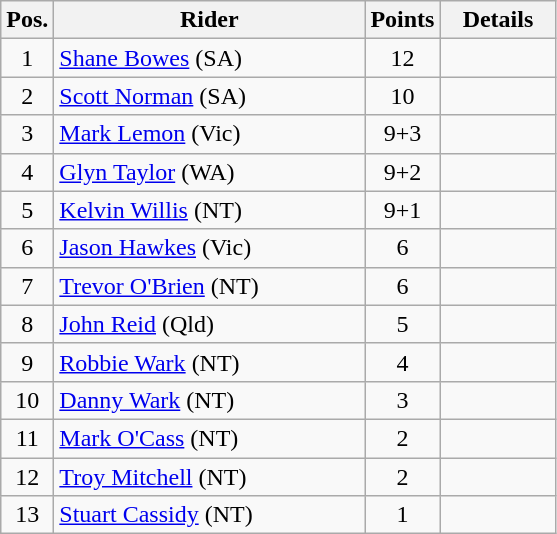<table class=wikitable>
<tr>
<th width=25px>Pos.</th>
<th width=200px>Rider</th>
<th width=40px>Points</th>
<th width=70px>Details</th>
</tr>
<tr align=center >
<td>1</td>
<td align=left><a href='#'>Shane Bowes</a> (SA)</td>
<td>12</td>
<td></td>
</tr>
<tr align=center >
<td>2</td>
<td align=left><a href='#'>Scott Norman</a> (SA)</td>
<td>10</td>
<td></td>
</tr>
<tr align=center >
<td>3</td>
<td align=left><a href='#'>Mark Lemon</a> (Vic)</td>
<td>9+3</td>
<td></td>
</tr>
<tr align=center >
<td>4</td>
<td align=left><a href='#'>Glyn Taylor</a> (WA)</td>
<td>9+2</td>
<td></td>
</tr>
<tr align=center >
<td>5</td>
<td align=left><a href='#'>Kelvin Willis</a> (NT)</td>
<td>9+1</td>
<td></td>
</tr>
<tr align=center>
<td>6</td>
<td align=left><a href='#'>Jason Hawkes</a> (Vic)</td>
<td>6</td>
<td></td>
</tr>
<tr align=center>
<td>7</td>
<td align=left><a href='#'>Trevor O'Brien</a> (NT)</td>
<td>6</td>
<td></td>
</tr>
<tr align=center>
<td>8</td>
<td align=left><a href='#'>John Reid</a> (Qld)</td>
<td>5</td>
<td></td>
</tr>
<tr align=center>
<td>9</td>
<td align=left><a href='#'>Robbie Wark</a> (NT)</td>
<td>4</td>
<td></td>
</tr>
<tr align=center>
<td>10</td>
<td align=left><a href='#'>Danny Wark</a> (NT)</td>
<td>3</td>
<td></td>
</tr>
<tr align=center>
<td>11</td>
<td align=left><a href='#'>Mark O'Cass</a> (NT)</td>
<td>2</td>
<td></td>
</tr>
<tr align=center>
<td>12</td>
<td align=left><a href='#'>Troy Mitchell</a> (NT)</td>
<td>2</td>
<td></td>
</tr>
<tr align=center>
<td>13</td>
<td align=left><a href='#'>Stuart Cassidy</a> (NT)</td>
<td>1</td>
<td></td>
</tr>
</table>
